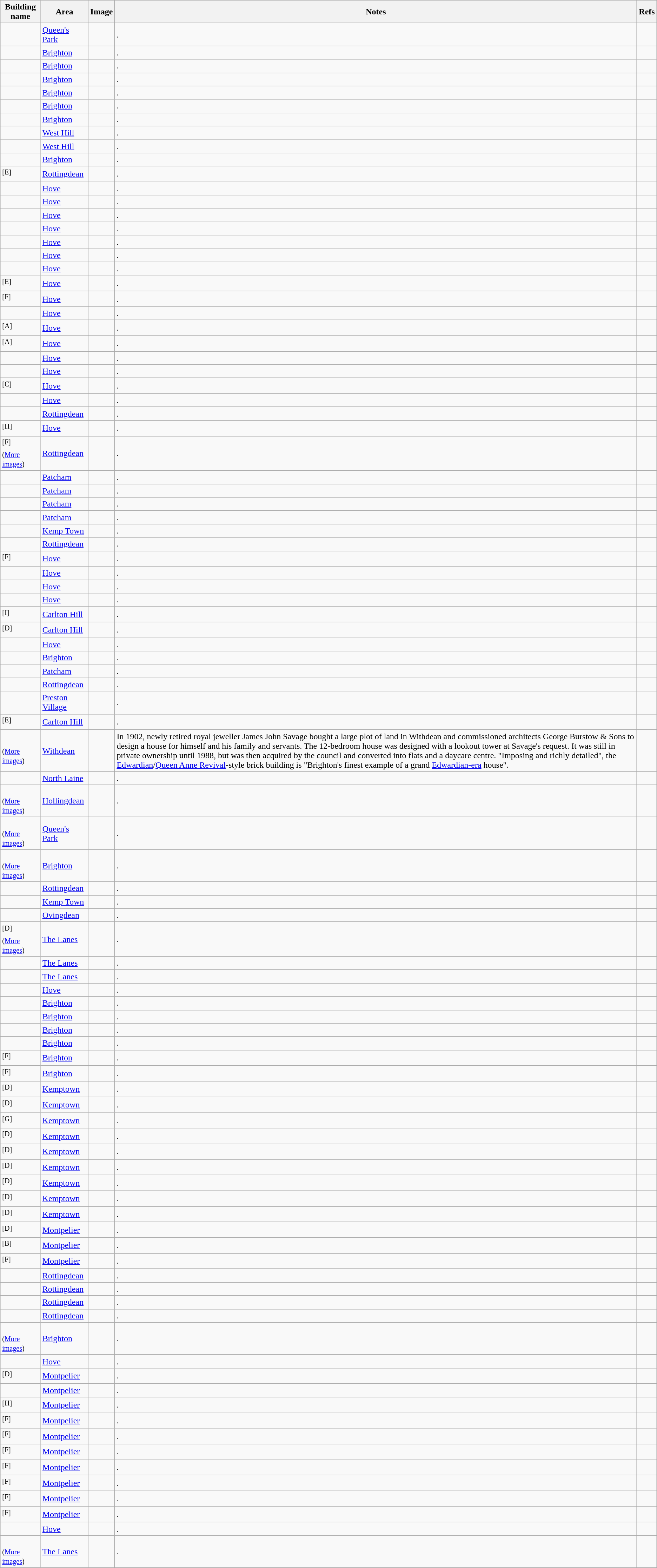<table class="wikitable sortable">
<tr>
<th>Building name</th>
<th>Area</th>
<th class="unsortable">Image</th>
<th class="unsortable">Notes</th>
<th class="unsortable">Refs</th>
</tr>
<tr>
<td></td>
<td><a href='#'>Queen's Park</a><br></td>
<td></td>
<td>.</td>
<td></td>
</tr>
<tr>
<td></td>
<td><a href='#'>Brighton</a><br></td>
<td></td>
<td>.</td>
<td></td>
</tr>
<tr>
<td></td>
<td><a href='#'>Brighton</a><br></td>
<td></td>
<td>.</td>
<td></td>
</tr>
<tr>
<td></td>
<td><a href='#'>Brighton</a><br></td>
<td></td>
<td>.</td>
<td></td>
</tr>
<tr>
<td></td>
<td><a href='#'>Brighton</a><br></td>
<td></td>
<td>.</td>
<td></td>
</tr>
<tr>
<td></td>
<td><a href='#'>Brighton</a><br></td>
<td></td>
<td>.</td>
<td></td>
</tr>
<tr>
<td></td>
<td><a href='#'>Brighton</a><br></td>
<td></td>
<td>.</td>
<td></td>
</tr>
<tr>
<td></td>
<td><a href='#'>West Hill</a><br></td>
<td></td>
<td>.</td>
<td></td>
</tr>
<tr>
<td></td>
<td><a href='#'>West Hill</a><br></td>
<td></td>
<td>.</td>
<td></td>
</tr>
<tr>
<td></td>
<td><a href='#'>Brighton</a><br></td>
<td></td>
<td>.</td>
<td></td>
</tr>
<tr>
<td><sup>[E]</sup></td>
<td><a href='#'>Rottingdean</a><br></td>
<td></td>
<td>.</td>
<td></td>
</tr>
<tr>
<td></td>
<td><a href='#'>Hove</a><br></td>
<td></td>
<td>.</td>
<td></td>
</tr>
<tr>
<td></td>
<td><a href='#'>Hove</a><br></td>
<td></td>
<td>.</td>
<td></td>
</tr>
<tr>
<td></td>
<td><a href='#'>Hove</a><br></td>
<td></td>
<td>.</td>
<td></td>
</tr>
<tr>
<td></td>
<td><a href='#'>Hove</a><br></td>
<td></td>
<td>.</td>
<td></td>
</tr>
<tr>
<td></td>
<td><a href='#'>Hove</a><br></td>
<td></td>
<td>.</td>
<td></td>
</tr>
<tr>
<td></td>
<td><a href='#'>Hove</a><br></td>
<td></td>
<td>.</td>
<td></td>
</tr>
<tr>
<td></td>
<td><a href='#'>Hove</a><br></td>
<td></td>
<td>.</td>
<td></td>
</tr>
<tr>
<td><sup>[E]</sup></td>
<td><a href='#'>Hove</a><br></td>
<td></td>
<td>.</td>
<td></td>
</tr>
<tr>
<td><sup>[F]</sup></td>
<td><a href='#'>Hove</a><br></td>
<td></td>
<td>.</td>
<td></td>
</tr>
<tr>
<td></td>
<td><a href='#'>Hove</a><br></td>
<td></td>
<td>.</td>
<td></td>
</tr>
<tr>
<td><sup>[A]</sup></td>
<td><a href='#'>Hove</a><br></td>
<td></td>
<td>.</td>
<td></td>
</tr>
<tr>
<td><sup>[A]</sup></td>
<td><a href='#'>Hove</a><br></td>
<td></td>
<td>.</td>
<td></td>
</tr>
<tr>
<td></td>
<td><a href='#'>Hove</a><br></td>
<td></td>
<td>.</td>
<td></td>
</tr>
<tr>
<td></td>
<td><a href='#'>Hove</a><br></td>
<td></td>
<td>.</td>
<td></td>
</tr>
<tr>
<td><sup>[C]</sup></td>
<td><a href='#'>Hove</a><br></td>
<td></td>
<td>.</td>
<td></td>
</tr>
<tr>
<td></td>
<td><a href='#'>Hove</a><br></td>
<td></td>
<td>.</td>
<td></td>
</tr>
<tr>
<td></td>
<td><a href='#'>Rottingdean</a><br></td>
<td></td>
<td>.</td>
<td></td>
</tr>
<tr>
<td><sup>[H]</sup></td>
<td><a href='#'>Hove</a><br></td>
<td></td>
<td>.</td>
<td></td>
</tr>
<tr>
<td><sup>[F]</sup><br><small>(<a href='#'>More images</a>)</small></td>
<td><a href='#'>Rottingdean</a><br></td>
<td></td>
<td>.</td>
<td></td>
</tr>
<tr>
<td></td>
<td><a href='#'>Patcham</a><br></td>
<td></td>
<td>.</td>
<td></td>
</tr>
<tr>
<td></td>
<td><a href='#'>Patcham</a><br></td>
<td></td>
<td>.</td>
<td></td>
</tr>
<tr>
<td></td>
<td><a href='#'>Patcham</a><br></td>
<td></td>
<td>.</td>
<td></td>
</tr>
<tr>
<td></td>
<td><a href='#'>Patcham</a><br></td>
<td></td>
<td>.</td>
<td></td>
</tr>
<tr>
<td></td>
<td><a href='#'>Kemp Town</a><br></td>
<td></td>
<td>.</td>
<td></td>
</tr>
<tr>
<td></td>
<td><a href='#'>Rottingdean</a><br></td>
<td></td>
<td>.</td>
<td></td>
</tr>
<tr>
<td><sup>[F]</sup></td>
<td><a href='#'>Hove</a><br></td>
<td></td>
<td>.</td>
<td></td>
</tr>
<tr>
<td></td>
<td><a href='#'>Hove</a><br></td>
<td></td>
<td>.</td>
<td></td>
</tr>
<tr>
<td></td>
<td><a href='#'>Hove</a><br></td>
<td></td>
<td>.</td>
<td></td>
</tr>
<tr>
<td></td>
<td><a href='#'>Hove</a><br></td>
<td></td>
<td>.</td>
<td></td>
</tr>
<tr>
<td><sup>[I]</sup></td>
<td><a href='#'>Carlton Hill</a><br></td>
<td></td>
<td>.</td>
<td></td>
</tr>
<tr>
<td><sup>[D]</sup></td>
<td><a href='#'>Carlton Hill</a><br></td>
<td></td>
<td>.</td>
<td></td>
</tr>
<tr>
<td></td>
<td><a href='#'>Hove</a><br></td>
<td></td>
<td>.</td>
<td></td>
</tr>
<tr>
<td></td>
<td><a href='#'>Brighton</a><br></td>
<td></td>
<td>.</td>
<td></td>
</tr>
<tr>
<td></td>
<td><a href='#'>Patcham</a><br></td>
<td></td>
<td>.</td>
<td></td>
</tr>
<tr>
<td></td>
<td><a href='#'>Rottingdean</a><br></td>
<td></td>
<td>.</td>
<td></td>
</tr>
<tr>
<td></td>
<td><a href='#'>Preston Village</a><br></td>
<td></td>
<td>.</td>
<td></td>
</tr>
<tr>
<td><sup>[E]</sup></td>
<td><a href='#'>Carlton Hill</a><br></td>
<td></td>
<td>.</td>
<td></td>
</tr>
<tr>
<td><br><small>(<a href='#'>More images</a>)</small></td>
<td><a href='#'>Withdean</a><br></td>
<td></td>
<td>In 1902, newly retired royal jeweller James John Savage bought a large plot of land in Withdean and commissioned architects George Burstow & Sons to design a house for himself and his family and servants.  The 12-bedroom house was designed with a lookout tower at Savage's request.  It was still in private ownership until 1988, but was then acquired by the council and converted into flats and a daycare centre.  "Imposing and richly detailed", the <a href='#'>Edwardian</a>/<a href='#'>Queen Anne Revival</a>-style brick building is "Brighton's finest example of a grand <a href='#'>Edwardian-era</a> house".</td>
<td><br></td>
</tr>
<tr>
<td></td>
<td><a href='#'>North Laine</a><br></td>
<td></td>
<td>.</td>
<td></td>
</tr>
<tr>
<td><br><small>(<a href='#'>More images</a>)</small></td>
<td><a href='#'>Hollingdean</a><br></td>
<td></td>
<td>.</td>
<td></td>
</tr>
<tr>
<td><br><small>(<a href='#'>More images</a>)</small></td>
<td><a href='#'>Queen's Park</a><br></td>
<td></td>
<td>.</td>
<td></td>
</tr>
<tr>
<td><br><small>(<a href='#'>More images</a>)</small></td>
<td><a href='#'>Brighton</a><br></td>
<td></td>
<td>.</td>
<td></td>
</tr>
<tr>
<td></td>
<td><a href='#'>Rottingdean</a><br></td>
<td></td>
<td>.</td>
<td></td>
</tr>
<tr>
<td></td>
<td><a href='#'>Kemp Town</a><br></td>
<td></td>
<td>.</td>
<td></td>
</tr>
<tr>
<td></td>
<td><a href='#'>Ovingdean</a><br></td>
<td></td>
<td>.</td>
<td></td>
</tr>
<tr>
<td><sup>[D]</sup><br><small>(<a href='#'>More images</a>)</small></td>
<td><a href='#'>The Lanes</a><br></td>
<td></td>
<td>.</td>
<td></td>
</tr>
<tr>
<td></td>
<td><a href='#'>The Lanes</a><br></td>
<td></td>
<td>.</td>
<td></td>
</tr>
<tr>
<td></td>
<td><a href='#'>The Lanes</a><br></td>
<td></td>
<td>.</td>
<td></td>
</tr>
<tr>
<td></td>
<td><a href='#'>Hove</a><br></td>
<td></td>
<td>.</td>
<td></td>
</tr>
<tr>
<td></td>
<td><a href='#'>Brighton</a><br></td>
<td></td>
<td>.</td>
<td></td>
</tr>
<tr>
<td></td>
<td><a href='#'>Brighton</a><br></td>
<td></td>
<td>.</td>
<td></td>
</tr>
<tr>
<td></td>
<td><a href='#'>Brighton</a><br></td>
<td></td>
<td>.</td>
<td></td>
</tr>
<tr>
<td></td>
<td><a href='#'>Brighton</a><br></td>
<td></td>
<td>.</td>
<td></td>
</tr>
<tr>
<td><sup>[F]</sup></td>
<td><a href='#'>Brighton</a><br></td>
<td></td>
<td>.</td>
<td></td>
</tr>
<tr>
<td><sup>[F]</sup></td>
<td><a href='#'>Brighton</a><br></td>
<td></td>
<td>.</td>
<td></td>
</tr>
<tr>
<td><sup>[D]</sup></td>
<td><a href='#'>Kemptown</a><br></td>
<td></td>
<td>.</td>
<td></td>
</tr>
<tr>
<td><sup>[D]</sup></td>
<td><a href='#'>Kemptown</a><br></td>
<td></td>
<td>.</td>
<td></td>
</tr>
<tr>
<td><sup>[G]</sup></td>
<td><a href='#'>Kemptown</a><br></td>
<td></td>
<td>.</td>
<td></td>
</tr>
<tr>
<td><sup>[D]</sup></td>
<td><a href='#'>Kemptown</a><br></td>
<td></td>
<td>.</td>
<td></td>
</tr>
<tr>
<td><sup>[D]</sup></td>
<td><a href='#'>Kemptown</a><br></td>
<td></td>
<td>.</td>
<td></td>
</tr>
<tr>
<td><sup>[D]</sup></td>
<td><a href='#'>Kemptown</a><br></td>
<td></td>
<td>.</td>
<td></td>
</tr>
<tr>
<td><sup>[D]</sup></td>
<td><a href='#'>Kemptown</a><br></td>
<td></td>
<td>.</td>
<td></td>
</tr>
<tr>
<td><sup>[D]</sup></td>
<td><a href='#'>Kemptown</a><br></td>
<td></td>
<td>.</td>
<td></td>
</tr>
<tr>
<td><sup>[D]</sup></td>
<td><a href='#'>Kemptown</a><br></td>
<td></td>
<td>.</td>
<td></td>
</tr>
<tr>
<td><sup>[D]</sup></td>
<td><a href='#'>Montpelier</a><br></td>
<td></td>
<td>.</td>
<td></td>
</tr>
<tr>
<td><sup>[B]</sup></td>
<td><a href='#'>Montpelier</a><br></td>
<td></td>
<td>.</td>
<td></td>
</tr>
<tr>
<td><sup>[F]</sup></td>
<td><a href='#'>Montpelier</a><br></td>
<td></td>
<td>.</td>
<td></td>
</tr>
<tr>
<td></td>
<td><a href='#'>Rottingdean</a><br></td>
<td></td>
<td>.</td>
<td></td>
</tr>
<tr>
<td></td>
<td><a href='#'>Rottingdean</a><br></td>
<td></td>
<td>.</td>
<td></td>
</tr>
<tr>
<td></td>
<td><a href='#'>Rottingdean</a><br></td>
<td></td>
<td>.</td>
<td></td>
</tr>
<tr>
<td></td>
<td><a href='#'>Rottingdean</a><br></td>
<td></td>
<td>.</td>
<td></td>
</tr>
<tr>
<td><br><small>(<a href='#'>More images</a>)</small></td>
<td><a href='#'>Brighton</a><br></td>
<td></td>
<td>.</td>
<td></td>
</tr>
<tr>
<td></td>
<td><a href='#'>Hove</a><br></td>
<td></td>
<td>.</td>
<td></td>
</tr>
<tr>
<td><sup>[D]</sup></td>
<td><a href='#'>Montpelier</a><br></td>
<td></td>
<td>.</td>
<td></td>
</tr>
<tr>
<td></td>
<td><a href='#'>Montpelier</a><br></td>
<td></td>
<td>.</td>
<td></td>
</tr>
<tr>
<td><sup>[H]</sup></td>
<td><a href='#'>Montpelier</a><br></td>
<td></td>
<td>.</td>
<td></td>
</tr>
<tr>
<td><sup>[F]</sup></td>
<td><a href='#'>Montpelier</a><br></td>
<td></td>
<td>.</td>
<td></td>
</tr>
<tr>
<td><sup>[F]</sup></td>
<td><a href='#'>Montpelier</a><br></td>
<td></td>
<td>.</td>
<td></td>
</tr>
<tr>
<td><sup>[F]</sup></td>
<td><a href='#'>Montpelier</a><br></td>
<td></td>
<td>.</td>
<td></td>
</tr>
<tr>
<td><sup>[F]</sup></td>
<td><a href='#'>Montpelier</a><br></td>
<td></td>
<td>.</td>
<td></td>
</tr>
<tr>
<td><sup>[F]</sup></td>
<td><a href='#'>Montpelier</a><br></td>
<td></td>
<td>.</td>
<td></td>
</tr>
<tr>
<td><sup>[F]</sup></td>
<td><a href='#'>Montpelier</a><br></td>
<td></td>
<td>.</td>
<td></td>
</tr>
<tr>
<td><sup>[F]</sup></td>
<td><a href='#'>Montpelier</a><br></td>
<td></td>
<td>.</td>
<td></td>
</tr>
<tr>
<td></td>
<td><a href='#'>Hove</a><br></td>
<td></td>
<td>.</td>
<td></td>
</tr>
<tr>
<td><br><small>(<a href='#'>More images</a>)</small></td>
<td><a href='#'>The Lanes</a><br></td>
<td></td>
<td>.</td>
<td></td>
</tr>
<tr>
</tr>
</table>
